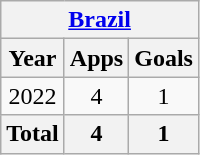<table class="wikitable" style="text-align:center">
<tr>
<th colspan=3><a href='#'>Brazil</a></th>
</tr>
<tr>
<th>Year</th>
<th>Apps</th>
<th>Goals</th>
</tr>
<tr>
<td>2022</td>
<td>4</td>
<td>1</td>
</tr>
<tr>
<th>Total</th>
<th>4</th>
<th>1</th>
</tr>
</table>
